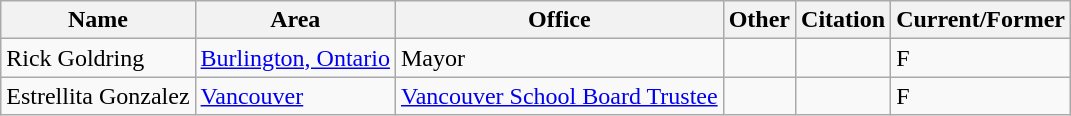<table class="wikitable">
<tr>
<th>Name</th>
<th>Area</th>
<th>Office</th>
<th>Other</th>
<th>Citation</th>
<th>Current/Former</th>
</tr>
<tr>
<td>Rick Goldring</td>
<td><a href='#'>Burlington, Ontario</a></td>
<td>Mayor</td>
<td></td>
<td></td>
<td>F</td>
</tr>
<tr>
<td>Estrellita Gonzalez</td>
<td><a href='#'>Vancouver</a></td>
<td><a href='#'>Vancouver School Board Trustee</a></td>
<td></td>
<td></td>
<td>F</td>
</tr>
</table>
